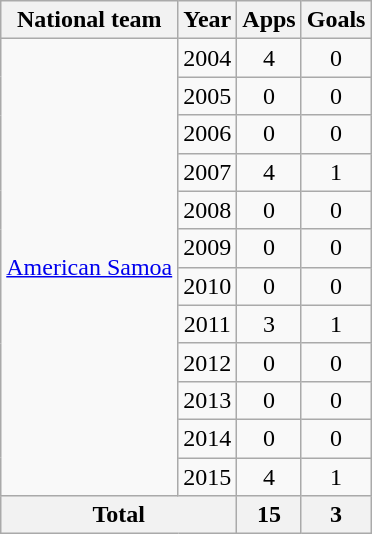<table class="wikitable" style="text-align: center;">
<tr>
<th>National team</th>
<th>Year</th>
<th>Apps</th>
<th>Goals</th>
</tr>
<tr>
<td rowspan="12"><a href='#'>American Samoa</a></td>
<td>2004</td>
<td>4</td>
<td>0</td>
</tr>
<tr>
<td>2005</td>
<td>0</td>
<td>0</td>
</tr>
<tr>
<td>2006</td>
<td>0</td>
<td>0</td>
</tr>
<tr>
<td>2007</td>
<td>4</td>
<td>1</td>
</tr>
<tr>
<td>2008</td>
<td>0</td>
<td>0</td>
</tr>
<tr>
<td>2009</td>
<td>0</td>
<td>0</td>
</tr>
<tr>
<td>2010</td>
<td>0</td>
<td>0</td>
</tr>
<tr>
<td>2011</td>
<td>3</td>
<td>1</td>
</tr>
<tr>
<td>2012</td>
<td>0</td>
<td>0</td>
</tr>
<tr>
<td>2013</td>
<td>0</td>
<td>0</td>
</tr>
<tr>
<td>2014</td>
<td>0</td>
<td>0</td>
</tr>
<tr>
<td>2015</td>
<td>4</td>
<td>1</td>
</tr>
<tr>
<th colspan="2">Total</th>
<th>15</th>
<th>3</th>
</tr>
</table>
